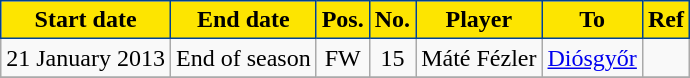<table class="wikitable plainrowheaders sortable">
<tr>
<th style="background-color:#FDE500;color:black;border:1px solid #004292">Start date</th>
<th style="background-color:#FDE500;color:black;border:1px solid #004292">End date</th>
<th style="background-color:#FDE500;color:black;border:1px solid #004292">Pos.</th>
<th style="background-color:#FDE500;color:black;border:1px solid #004292">No.</th>
<th style="background-color:#FDE500;color:black;border:1px solid #004292">Player</th>
<th style="background-color:#FDE500;color:black;border:1px solid #004292">To</th>
<th style="background-color:#FDE500;color:black;border:1px solid #004292">Ref</th>
</tr>
<tr>
<td>21 January 2013</td>
<td style="text-align:center;">End of season</td>
<td style="text-align:center;">FW</td>
<td style="text-align:center;">15</td>
<td style="text-align:left;"> Máté Fézler</td>
<td style="text-align:left;"><a href='#'>Diósgyőr</a></td>
<td></td>
</tr>
<tr>
</tr>
</table>
